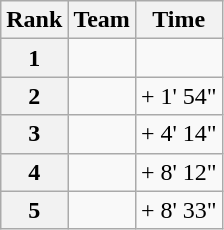<table class="wikitable">
<tr>
<th scope="col">Rank</th>
<th scope="col">Team</th>
<th scope="col">Time</th>
</tr>
<tr>
<th scope="row">1</th>
<td> </td>
<td></td>
</tr>
<tr>
<th scope="row">2</th>
<td></td>
<td>+ 1' 54"</td>
</tr>
<tr>
<th scope="row">3</th>
<td></td>
<td>+ 4' 14"</td>
</tr>
<tr>
<th scope="row">4</th>
<td></td>
<td>+ 8' 12"</td>
</tr>
<tr>
<th scope="row">5</th>
<td></td>
<td>+ 8' 33"</td>
</tr>
</table>
